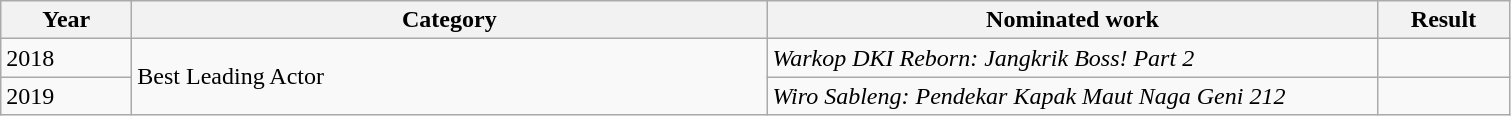<table class="wikitable">
<tr>
<th scope="col" style="width:5em;">Year</th>
<th scope="col" style="width:26em;">Category</th>
<th scope="col" style="width:25em;">Nominated work</th>
<th scope="col" style="width:5em;">Result</th>
</tr>
<tr>
<td>2018</td>
<td rowspan= "2">Best Leading Actor</td>
<td><em>Warkop DKI Reborn: Jangkrik Boss! Part 2</em></td>
<td></td>
</tr>
<tr>
<td>2019</td>
<td><em>Wiro Sableng: Pendekar Kapak Maut Naga Geni 212</em></td>
<td></td>
</tr>
</table>
